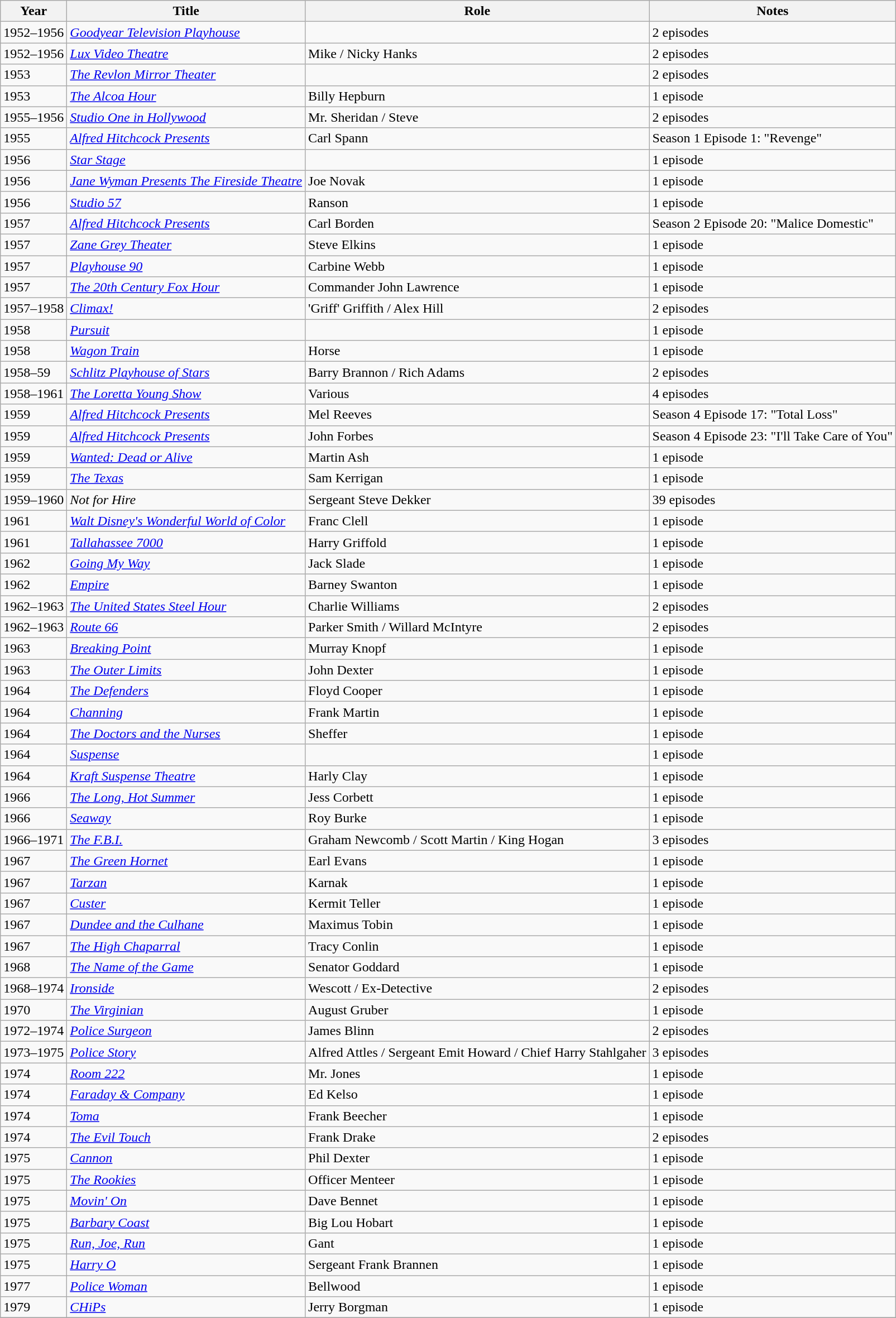<table class="wikitable sortable">
<tr>
<th>Year</th>
<th>Title</th>
<th>Role</th>
<th>Notes</th>
</tr>
<tr>
<td>1952–1956</td>
<td><em><a href='#'>Goodyear Television Playhouse</a></em></td>
<td></td>
<td>2 episodes</td>
</tr>
<tr>
<td>1952–1956</td>
<td><em><a href='#'>Lux Video Theatre</a></em></td>
<td>Mike / Nicky Hanks</td>
<td>2 episodes</td>
</tr>
<tr>
<td>1953</td>
<td><em><a href='#'>The Revlon Mirror Theater</a></em></td>
<td></td>
<td>2 episodes</td>
</tr>
<tr>
<td>1953</td>
<td><em><a href='#'>The Alcoa Hour</a></em></td>
<td>Billy Hepburn</td>
<td>1 episode</td>
</tr>
<tr>
<td>1955–1956</td>
<td><em><a href='#'>Studio One in Hollywood</a></em></td>
<td>Mr. Sheridan / Steve</td>
<td>2 episodes</td>
</tr>
<tr>
<td>1955</td>
<td><em><a href='#'>Alfred Hitchcock Presents</a></em></td>
<td>Carl Spann</td>
<td>Season 1 Episode 1: "Revenge"</td>
</tr>
<tr>
<td>1956</td>
<td><em><a href='#'>Star Stage</a></em></td>
<td></td>
<td>1 episode</td>
</tr>
<tr>
<td>1956</td>
<td><em><a href='#'>Jane Wyman Presents The Fireside Theatre</a></em></td>
<td>Joe Novak</td>
<td>1 episode</td>
</tr>
<tr>
<td>1956</td>
<td><em><a href='#'>Studio 57</a></em></td>
<td>Ranson</td>
<td>1 episode</td>
</tr>
<tr>
<td>1957</td>
<td><em><a href='#'>Alfred Hitchcock Presents</a></em></td>
<td>Carl Borden</td>
<td>Season 2 Episode 20: "Malice Domestic"</td>
</tr>
<tr>
<td>1957</td>
<td><em><a href='#'>Zane Grey Theater</a></em></td>
<td>Steve Elkins</td>
<td>1 episode</td>
</tr>
<tr>
<td>1957</td>
<td><em><a href='#'>Playhouse 90</a></em></td>
<td>Carbine Webb</td>
<td>1 episode</td>
</tr>
<tr>
<td>1957</td>
<td><em><a href='#'>The 20th Century Fox Hour</a></em></td>
<td>Commander John Lawrence</td>
<td>1 episode</td>
</tr>
<tr>
<td>1957–1958</td>
<td><em><a href='#'>Climax!</a></em></td>
<td>'Griff' Griffith / Alex Hill</td>
<td>2 episodes</td>
</tr>
<tr>
<td>1958</td>
<td><em><a href='#'>Pursuit</a></em></td>
<td></td>
<td>1 episode</td>
</tr>
<tr>
<td>1958</td>
<td><em><a href='#'>Wagon Train</a></em></td>
<td>Horse</td>
<td>1 episode</td>
</tr>
<tr>
<td>1958–59</td>
<td><em><a href='#'>Schlitz Playhouse of Stars</a></em></td>
<td>Barry Brannon / Rich Adams</td>
<td>2 episodes</td>
</tr>
<tr>
<td>1958–1961</td>
<td><em><a href='#'>The Loretta Young Show</a></em></td>
<td>Various</td>
<td>4 episodes</td>
</tr>
<tr>
<td>1959</td>
<td><em><a href='#'>Alfred Hitchcock Presents</a></em></td>
<td>Mel Reeves</td>
<td>Season 4 Episode 17: "Total Loss"</td>
</tr>
<tr>
<td>1959</td>
<td><em><a href='#'>Alfred Hitchcock Presents</a></em></td>
<td>John Forbes</td>
<td>Season 4 Episode 23: "I'll Take Care of You"</td>
</tr>
<tr>
<td>1959</td>
<td><em><a href='#'>Wanted: Dead or Alive</a></em></td>
<td>Martin Ash</td>
<td>1 episode</td>
</tr>
<tr>
<td>1959</td>
<td><em><a href='#'>The Texas</a></em></td>
<td>Sam Kerrigan</td>
<td>1 episode</td>
</tr>
<tr>
<td>1959–1960</td>
<td><em>Not for Hire</em></td>
<td>Sergeant Steve Dekker</td>
<td>39 episodes</td>
</tr>
<tr>
<td>1961</td>
<td><em><a href='#'>Walt Disney's Wonderful World of Color</a></em></td>
<td>Franc Clell</td>
<td>1 episode</td>
</tr>
<tr>
<td>1961</td>
<td><em><a href='#'>Tallahassee 7000</a></em></td>
<td>Harry Griffold</td>
<td>1 episode</td>
</tr>
<tr>
<td>1962</td>
<td><em><a href='#'>Going My Way</a></em></td>
<td>Jack Slade</td>
<td>1 episode</td>
</tr>
<tr>
<td>1962</td>
<td><em><a href='#'>Empire</a></em></td>
<td>Barney Swanton</td>
<td>1 episode</td>
</tr>
<tr>
<td>1962–1963</td>
<td><em><a href='#'>The United States Steel Hour</a></em></td>
<td>Charlie Williams</td>
<td>2 episodes</td>
</tr>
<tr>
<td>1962–1963</td>
<td><em><a href='#'>Route 66</a></em></td>
<td>Parker Smith / Willard McIntyre</td>
<td>2 episodes</td>
</tr>
<tr>
<td>1963</td>
<td><em><a href='#'>Breaking Point</a></em></td>
<td>Murray Knopf</td>
<td>1 episode</td>
</tr>
<tr>
<td>1963</td>
<td><em><a href='#'>The Outer Limits</a></em></td>
<td>John Dexter</td>
<td>1 episode</td>
</tr>
<tr>
<td>1964</td>
<td><em><a href='#'>The Defenders</a></em></td>
<td>Floyd Cooper</td>
<td>1 episode</td>
</tr>
<tr>
<td>1964</td>
<td><em><a href='#'>Channing</a></em></td>
<td>Frank Martin</td>
<td>1 episode</td>
</tr>
<tr>
<td>1964</td>
<td><em><a href='#'>The Doctors and the Nurses</a></em></td>
<td>Sheffer</td>
<td>1 episode</td>
</tr>
<tr>
<td>1964</td>
<td><em><a href='#'>Suspense</a></em></td>
<td></td>
<td>1 episode</td>
</tr>
<tr>
<td>1964</td>
<td><em><a href='#'>Kraft Suspense Theatre</a></em></td>
<td>Harly Clay</td>
<td>1 episode</td>
</tr>
<tr>
<td>1966</td>
<td><em><a href='#'>The Long, Hot Summer</a></em></td>
<td>Jess Corbett</td>
<td>1 episode</td>
</tr>
<tr>
<td>1966</td>
<td><em><a href='#'>Seaway</a></em></td>
<td>Roy Burke</td>
<td>1 episode</td>
</tr>
<tr>
<td>1966–1971</td>
<td><em><a href='#'>The F.B.I.</a></em></td>
<td>Graham Newcomb / Scott Martin / King Hogan</td>
<td>3 episodes</td>
</tr>
<tr>
<td>1967</td>
<td><em><a href='#'>The Green Hornet</a></em></td>
<td>Earl Evans</td>
<td>1 episode</td>
</tr>
<tr>
<td>1967</td>
<td><em><a href='#'>Tarzan</a></em></td>
<td>Karnak</td>
<td>1 episode</td>
</tr>
<tr>
<td>1967</td>
<td><em><a href='#'>Custer</a></em></td>
<td>Kermit Teller</td>
<td>1 episode</td>
</tr>
<tr>
<td>1967</td>
<td><em><a href='#'>Dundee and the Culhane</a></em></td>
<td>Maximus Tobin</td>
<td>1 episode</td>
</tr>
<tr>
<td>1967</td>
<td><em><a href='#'>The High Chaparral</a></em></td>
<td>Tracy Conlin</td>
<td>1 episode</td>
</tr>
<tr>
<td>1968</td>
<td><em><a href='#'>The Name of the Game</a></em></td>
<td>Senator Goddard</td>
<td>1 episode</td>
</tr>
<tr>
<td>1968–1974</td>
<td><em><a href='#'>Ironside</a></em></td>
<td>Wescott / Ex-Detective</td>
<td>2 episodes</td>
</tr>
<tr>
<td>1970</td>
<td><em><a href='#'>The Virginian</a></em></td>
<td>August Gruber</td>
<td>1 episode</td>
</tr>
<tr>
<td>1972–1974</td>
<td><em><a href='#'>Police Surgeon</a></em></td>
<td>James Blinn</td>
<td>2 episodes</td>
</tr>
<tr>
<td>1973–1975</td>
<td><em><a href='#'>Police Story</a></em></td>
<td>Alfred Attles / Sergeant Emit Howard / Chief Harry Stahlgaher</td>
<td>3 episodes</td>
</tr>
<tr>
<td>1974</td>
<td><em><a href='#'>Room 222</a></em></td>
<td>Mr. Jones</td>
<td>1 episode</td>
</tr>
<tr>
<td>1974</td>
<td><em><a href='#'>Faraday & Company</a></em></td>
<td>Ed Kelso</td>
<td>1 episode</td>
</tr>
<tr>
<td>1974</td>
<td><em><a href='#'>Toma</a></em></td>
<td>Frank Beecher</td>
<td>1 episode</td>
</tr>
<tr>
<td>1974</td>
<td><em><a href='#'>The Evil Touch</a></em></td>
<td>Frank Drake</td>
<td>2 episodes</td>
</tr>
<tr>
<td>1975</td>
<td><em><a href='#'>Cannon</a></em></td>
<td>Phil Dexter</td>
<td>1 episode</td>
</tr>
<tr>
<td>1975</td>
<td><em><a href='#'>The Rookies</a></em></td>
<td>Officer Menteer</td>
<td>1 episode</td>
</tr>
<tr>
<td>1975</td>
<td><em><a href='#'>Movin' On</a></em></td>
<td>Dave Bennet</td>
<td>1 episode</td>
</tr>
<tr>
<td>1975</td>
<td><em><a href='#'>Barbary Coast</a></em></td>
<td>Big Lou Hobart</td>
<td>1 episode</td>
</tr>
<tr>
<td>1975</td>
<td><em><a href='#'>Run, Joe, Run</a></em></td>
<td>Gant</td>
<td>1 episode</td>
</tr>
<tr>
<td>1975</td>
<td><em><a href='#'>Harry O</a></em></td>
<td>Sergeant Frank Brannen</td>
<td>1 episode</td>
</tr>
<tr>
<td>1977</td>
<td><em><a href='#'>Police Woman</a></em></td>
<td>Bellwood</td>
<td>1 episode</td>
</tr>
<tr>
<td>1979</td>
<td><em><a href='#'>CHiPs</a></em></td>
<td>Jerry Borgman</td>
<td>1 episode</td>
</tr>
<tr>
</tr>
</table>
